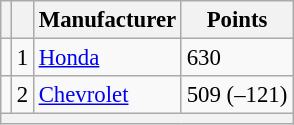<table class="wikitable" style="font-size: 95%;">
<tr>
<th scope="col"></th>
<th scope="col"></th>
<th scope="col">Manufacturer</th>
<th scope="col">Points</th>
</tr>
<tr>
<td align="left"></td>
<td align="center">1</td>
<td><a href='#'>Honda</a></td>
<td>630</td>
</tr>
<tr>
<td align="left"></td>
<td align="center">2</td>
<td><a href='#'>Chevrolet</a></td>
<td>509 (–121)</td>
</tr>
<tr>
<th colspan=4></th>
</tr>
</table>
